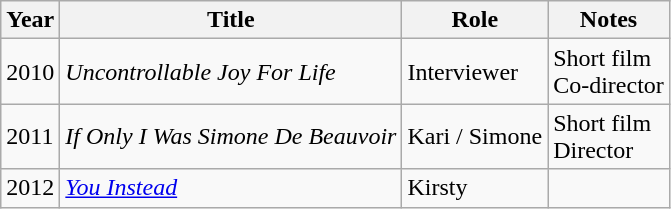<table class="wikitable sortable">
<tr>
<th>Year</th>
<th>Title</th>
<th>Role</th>
<th>Notes</th>
</tr>
<tr>
<td>2010</td>
<td><em>Uncontrollable Joy For Life</em></td>
<td>Interviewer</td>
<td>Short film<br>Co-director</td>
</tr>
<tr>
<td>2011</td>
<td><em>If Only I Was Simone De Beauvoir</em></td>
<td>Kari / Simone</td>
<td>Short film<br>Director</td>
</tr>
<tr>
<td>2012</td>
<td><em><a href='#'>You Instead</a></em></td>
<td>Kirsty</td>
<td></td>
</tr>
</table>
